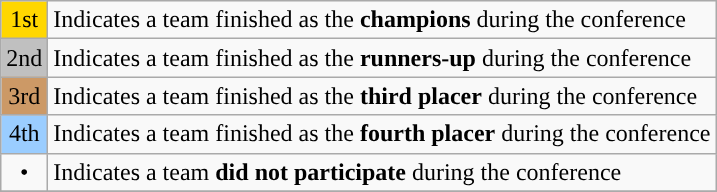<table class="wikitable">
<tr>
<td align=center style="background-color:gold">1st</td>
<td>Indicates a team finished as the <strong>champions</strong> during the conference</td>
</tr>
<tr>
<td align=center style="background-color:silver">2nd</td>
<td>Indicates a team finished as the <strong>runners-up</strong> during the conference</td>
</tr>
<tr>
<td align=center style="background-color:#cc9966">3rd</td>
<td>Indicates a team finished as the <strong>third placer</strong> during the conference</td>
</tr>
<tr>
<td align=center style="background-color:#9acdff">4th</td>
<td>Indicates a team finished as the <strong>fourth placer</strong> during the conference</td>
</tr>
<tr>
<td align=center>•</td>
<td>Indicates a team <strong>did not participate</strong> during the conference</td>
</tr>
<tr>
</tr>
</table>
